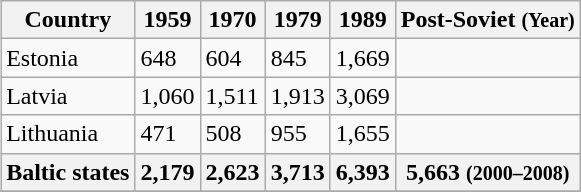<table class="wikitable" style="float: right;">
<tr>
<th>Country</th>
<th>1959</th>
<th>1970</th>
<th>1979</th>
<th>1989</th>
<th>Post-Soviet <small>(Year)</small></th>
</tr>
<tr>
<td>Estonia</td>
<td>648</td>
<td>604</td>
<td>845</td>
<td>1,669</td>
<td></td>
</tr>
<tr>
<td>Latvia</td>
<td>1,060</td>
<td>1,511</td>
<td>1,913</td>
<td>3,069</td>
<td></td>
</tr>
<tr>
<td>Lithuania</td>
<td>471</td>
<td>508</td>
<td>955</td>
<td>1,655</td>
<td></td>
</tr>
<tr>
<th>Baltic states</th>
<th>2,179</th>
<th>2,623</th>
<th>3,713</th>
<th>6,393</th>
<th>5,663 <small>(2000–2008)</small></th>
</tr>
<tr>
</tr>
</table>
